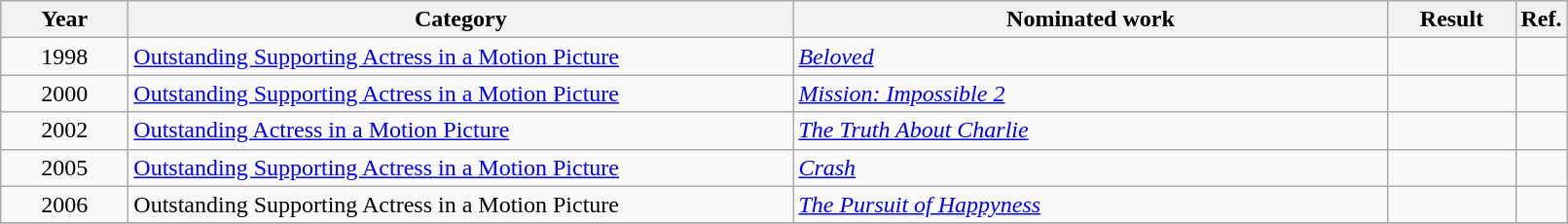<table class=wikitable>
<tr>
<th scope="col" style="width:5em;">Year</th>
<th scope="col" style="width:28em;">Category</th>
<th scope="col" style="width:25em;">Nominated work</th>
<th scope="col" style="width:5em;">Result</th>
<th>Ref.</th>
</tr>
<tr>
<td style="text-align:center;">1998</td>
<td><a href='#'>Outstanding Supporting Actress in a Motion Picture</a></td>
<td><em><a href='#'>Beloved</a></em></td>
<td></td>
<td></td>
</tr>
<tr>
<td style="text-align:center;">2000</td>
<td><a href='#'>Outstanding Supporting Actress in a Motion Picture</a></td>
<td><em><a href='#'>Mission: Impossible 2</a></em></td>
<td></td>
<td></td>
</tr>
<tr>
<td style="text-align:center;">2002</td>
<td><a href='#'>Outstanding Actress in a Motion Picture</a></td>
<td><em><a href='#'>The Truth About Charlie</a></em></td>
<td></td>
<td></td>
</tr>
<tr>
<td style="text-align:center;">2005</td>
<td><a href='#'>Outstanding Supporting Actress in a Motion Picture</a></td>
<td><em><a href='#'>Crash</a></em></td>
<td></td>
<td></td>
</tr>
<tr>
<td style="text-align:center;">2006</td>
<td>Outstanding Supporting Actress in a Motion Picture</td>
<td><em><a href='#'>The Pursuit of Happyness</a></em></td>
<td></td>
<td></td>
</tr>
<tr>
</tr>
</table>
